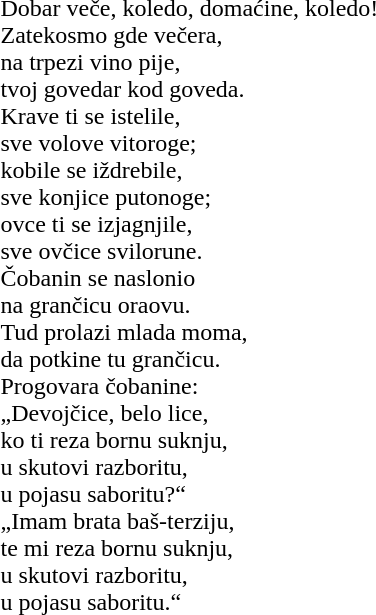<table>
<tr>
<td><br>Dobar veče, koledo, domaćine, koledo!<br>
Zatekosmo gde večera,<br>
na trpezi vino pije,<br>
tvoj govedar kod goveda.<br>
Krave ti se istelile,<br>
sve volove vitoroge;<br>
kobile se iždrebile,<br>
sve konjice putonoge;<br>
ovce ti se izjagnjile,<br>
sve ovčice svilorune.<br>
Čobanin se naslonio<br>
na grančicu oraovu.<br>
Tud prolazi mlada moma,<br>
da potkine tu grančicu.<br>
Progovara čobanine:<br>
„Devojčice, belo lice,<br>
ko ti reza bornu suknju,<br>
u skutovi razboritu,<br>
u pojasu saboritu?“<br>
„Imam brata baš-terziju,<br>
te mi reza bornu suknju,<br>
u skutovi razboritu,<br>
u pojasu saboritu.“</td>
<td><br></td>
<td></td>
</tr>
</table>
